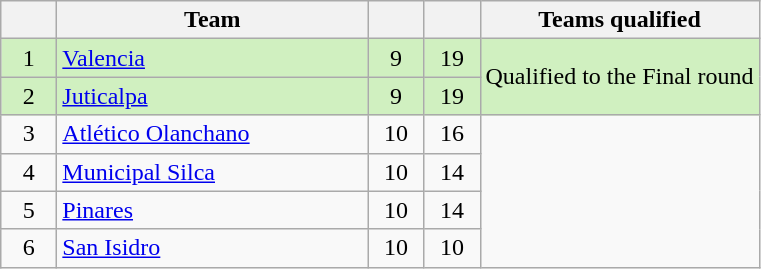<table class="wikitable">
<tr>
<th width="30"></th>
<th width="200">Team</th>
<th width="30"></th>
<th width="30"></th>
<th>Teams qualified</th>
</tr>
<tr align="center" bgcolor="#D0F0C0">
<td>1</td>
<td align="left"><a href='#'>Valencia</a></td>
<td>9</td>
<td>19</td>
<td rowspan="2">Qualified to the Final round</td>
</tr>
<tr align="center" bgcolor="#D0F0C0">
<td>2</td>
<td align="left"><a href='#'>Juticalpa</a></td>
<td>9</td>
<td>19</td>
</tr>
<tr align="center">
<td>3</td>
<td align="left"><a href='#'>Atlético Olanchano</a></td>
<td>10</td>
<td>16</td>
</tr>
<tr align="center">
<td>4</td>
<td align="left"><a href='#'>Municipal Silca</a></td>
<td>10</td>
<td>14</td>
</tr>
<tr align="center">
<td>5</td>
<td align="left"><a href='#'>Pinares</a></td>
<td>10</td>
<td>14</td>
</tr>
<tr align="center">
<td>6</td>
<td align="left"><a href='#'>San Isidro</a></td>
<td>10</td>
<td>10</td>
</tr>
</table>
